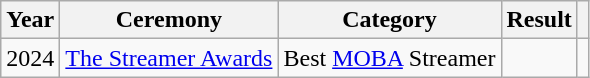<table class="wikitable" style="text-align:center;">
<tr>
<th>Year</th>
<th>Ceremony</th>
<th>Category</th>
<th>Result</th>
<th></th>
</tr>
<tr>
<td>2024</td>
<td><a href='#'>The Streamer Awards</a></td>
<td>Best <a href='#'>MOBA</a> Streamer</td>
<td></td>
<td></td>
</tr>
</table>
